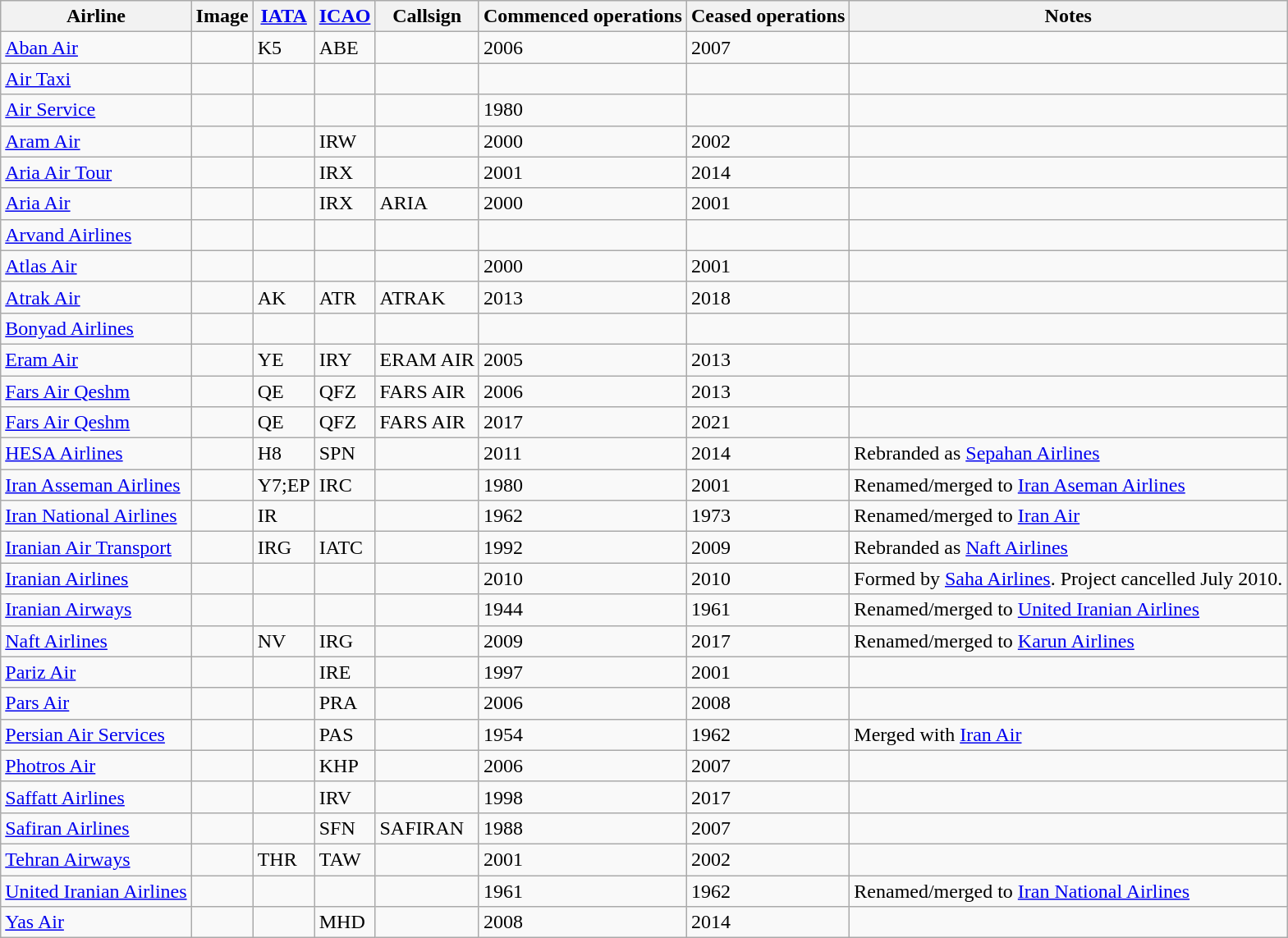<table class="wikitable sortable">
<tr valign="middle">
<th>Airline</th>
<th>Image</th>
<th><a href='#'>IATA</a></th>
<th><a href='#'>ICAO</a></th>
<th>Callsign</th>
<th>Commenced operations</th>
<th>Ceased operations</th>
<th>Notes</th>
</tr>
<tr>
<td><a href='#'>Aban Air</a></td>
<td></td>
<td>K5</td>
<td>ABE</td>
<td></td>
<td>2006</td>
<td>2007</td>
<td></td>
</tr>
<tr>
<td><a href='#'>Air Taxi</a></td>
<td></td>
<td></td>
<td></td>
<td></td>
<td></td>
<td></td>
<td></td>
</tr>
<tr>
<td><a href='#'>Air Service</a></td>
<td></td>
<td></td>
<td></td>
<td></td>
<td>1980</td>
<td></td>
<td></td>
</tr>
<tr>
<td><a href='#'>Aram Air</a></td>
<td></td>
<td></td>
<td>IRW</td>
<td></td>
<td>2000</td>
<td>2002</td>
<td></td>
</tr>
<tr>
<td><a href='#'>Aria Air Tour</a></td>
<td></td>
<td></td>
<td>IRX</td>
<td></td>
<td>2001</td>
<td>2014</td>
<td></td>
</tr>
<tr>
<td><a href='#'>Aria Air</a></td>
<td></td>
<td></td>
<td>IRX</td>
<td>ARIA</td>
<td>2000</td>
<td>2001</td>
<td></td>
</tr>
<tr>
<td><a href='#'>Arvand Airlines</a></td>
<td></td>
<td></td>
<td></td>
<td></td>
<td></td>
<td></td>
<td></td>
</tr>
<tr>
<td><a href='#'>Atlas Air</a></td>
<td></td>
<td></td>
<td></td>
<td></td>
<td>2000</td>
<td>2001</td>
<td></td>
</tr>
<tr>
<td><a href='#'>Atrak Air</a></td>
<td></td>
<td>AK</td>
<td>ATR</td>
<td>ATRAK</td>
<td>2013</td>
<td>2018</td>
<td></td>
</tr>
<tr>
<td><a href='#'>Bonyad Airlines</a></td>
<td></td>
<td></td>
<td></td>
<td></td>
<td></td>
<td></td>
<td></td>
</tr>
<tr>
<td><a href='#'>Eram Air</a></td>
<td></td>
<td>YE</td>
<td>IRY</td>
<td>ERAM AIR</td>
<td>2005</td>
<td>2013</td>
<td></td>
</tr>
<tr>
<td><a href='#'>Fars Air Qeshm</a></td>
<td></td>
<td>QE</td>
<td>QFZ</td>
<td>FARS AIR</td>
<td>2006</td>
<td>2013</td>
<td></td>
</tr>
<tr>
<td><a href='#'>Fars Air Qeshm</a></td>
<td></td>
<td>QE</td>
<td>QFZ</td>
<td>FARS AIR</td>
<td>2017</td>
<td>2021</td>
<td></td>
</tr>
<tr>
<td><a href='#'>HESA Airlines</a></td>
<td></td>
<td>H8</td>
<td>SPN</td>
<td></td>
<td>2011</td>
<td>2014</td>
<td>Rebranded as <a href='#'>Sepahan Airlines</a></td>
</tr>
<tr>
<td><a href='#'>Iran Asseman Airlines</a></td>
<td></td>
<td>Y7;EP</td>
<td>IRC</td>
<td></td>
<td>1980</td>
<td>2001</td>
<td>Renamed/merged to <a href='#'>Iran Aseman Airlines</a></td>
</tr>
<tr>
<td><a href='#'>Iran National Airlines</a></td>
<td></td>
<td>IR</td>
<td></td>
<td></td>
<td>1962</td>
<td>1973</td>
<td>Renamed/merged to <a href='#'>Iran Air</a></td>
</tr>
<tr>
<td><a href='#'>Iranian Air Transport</a></td>
<td></td>
<td>IRG</td>
<td>IATC</td>
<td></td>
<td>1992</td>
<td>2009</td>
<td>Rebranded as <a href='#'>Naft Airlines</a></td>
</tr>
<tr>
<td><a href='#'>Iranian Airlines</a></td>
<td></td>
<td></td>
<td></td>
<td></td>
<td>2010</td>
<td>2010</td>
<td>Formed by <a href='#'>Saha Airlines</a>. Project cancelled July 2010.</td>
</tr>
<tr>
<td><a href='#'>Iranian Airways</a></td>
<td></td>
<td></td>
<td></td>
<td></td>
<td>1944</td>
<td>1961</td>
<td>Renamed/merged to <a href='#'>United Iranian Airlines</a></td>
</tr>
<tr>
<td><a href='#'>Naft Airlines</a></td>
<td></td>
<td>NV</td>
<td>IRG</td>
<td></td>
<td>2009</td>
<td>2017</td>
<td>Renamed/merged to <a href='#'>Karun Airlines</a></td>
</tr>
<tr>
<td><a href='#'>Pariz Air</a></td>
<td></td>
<td></td>
<td>IRE</td>
<td></td>
<td>1997</td>
<td>2001</td>
<td></td>
</tr>
<tr>
<td><a href='#'>Pars Air</a></td>
<td></td>
<td></td>
<td>PRA</td>
<td></td>
<td>2006</td>
<td>2008</td>
<td></td>
</tr>
<tr>
<td><a href='#'>Persian Air Services</a></td>
<td></td>
<td></td>
<td>PAS</td>
<td></td>
<td>1954</td>
<td>1962</td>
<td>Merged with <a href='#'>Iran Air</a></td>
</tr>
<tr>
<td><a href='#'>Photros Air</a></td>
<td></td>
<td></td>
<td>KHP</td>
<td></td>
<td>2006</td>
<td>2007</td>
<td></td>
</tr>
<tr>
<td><a href='#'>Saffatt Airlines</a></td>
<td></td>
<td></td>
<td>IRV</td>
<td></td>
<td>1998</td>
<td>2017</td>
<td></td>
</tr>
<tr>
<td><a href='#'>Safiran Airlines</a></td>
<td></td>
<td></td>
<td>SFN</td>
<td>SAFIRAN</td>
<td>1988</td>
<td>2007</td>
<td></td>
</tr>
<tr>
<td><a href='#'>Tehran Airways</a></td>
<td></td>
<td>THR</td>
<td>TAW</td>
<td></td>
<td>2001</td>
<td>2002</td>
<td></td>
</tr>
<tr>
<td><a href='#'>United Iranian Airlines</a></td>
<td></td>
<td></td>
<td></td>
<td></td>
<td>1961</td>
<td>1962</td>
<td>Renamed/merged to <a href='#'>Iran National Airlines</a></td>
</tr>
<tr>
<td><a href='#'>Yas Air</a></td>
<td></td>
<td></td>
<td>MHD</td>
<td></td>
<td>2008</td>
<td>2014</td>
<td></td>
</tr>
</table>
